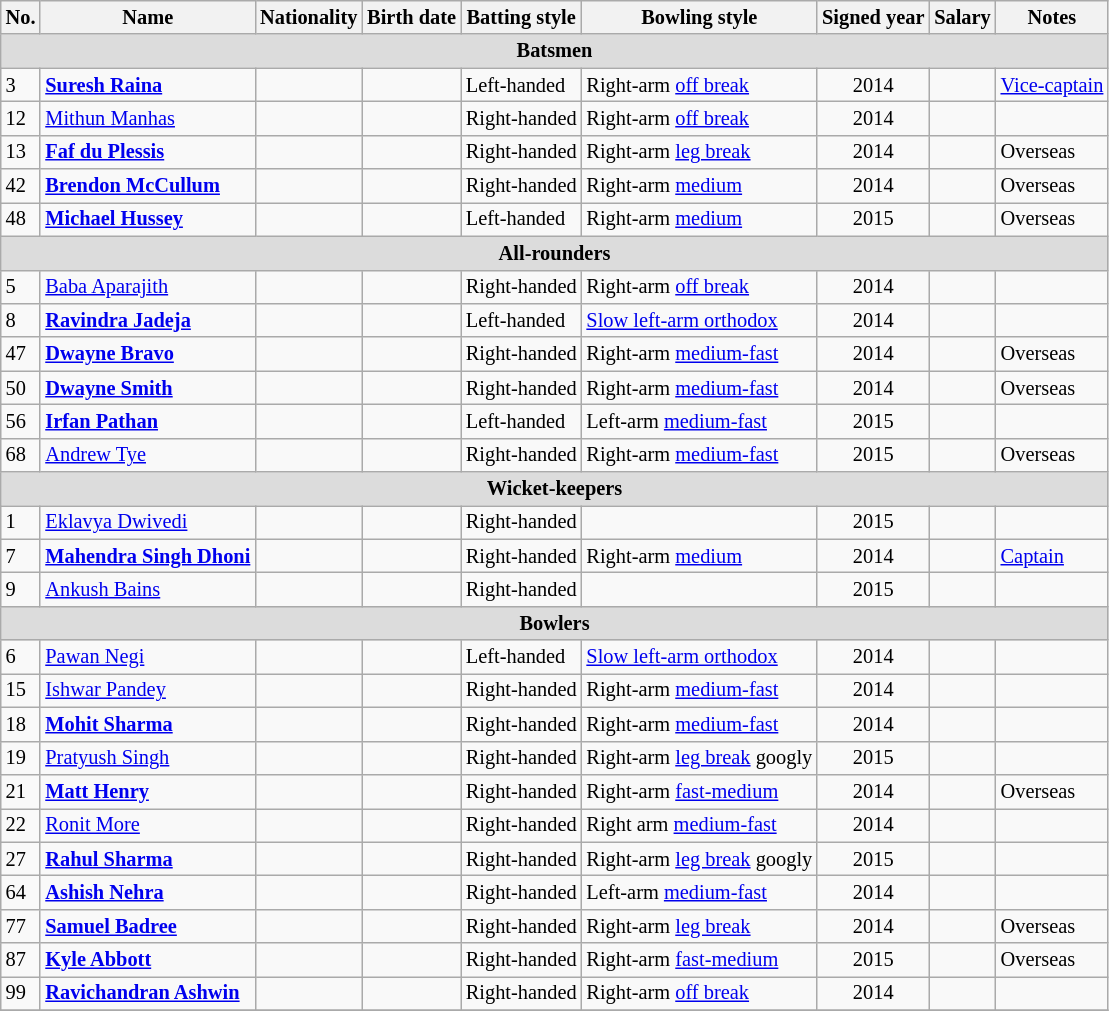<table class="wikitable"  style="font-size:85%;">
<tr>
<th>No.</th>
<th>Name</th>
<th>Nationality</th>
<th>Birth date</th>
<th>Batting style</th>
<th>Bowling style</th>
<th>Signed year</th>
<th>Salary</th>
<th>Notes</th>
</tr>
<tr>
<th colspan="9"  style="background:#dcdcdc; text-align:center;">Batsmen</th>
</tr>
<tr>
<td>3</td>
<td><strong><a href='#'>Suresh Raina</a></strong></td>
<td></td>
<td></td>
<td>Left-handed</td>
<td>Right-arm <a href='#'>off break</a></td>
<td style="text-align:center;">2014</td>
<td style="text-align:right;"></td>
<td><a href='#'>Vice-captain</a></td>
</tr>
<tr>
<td>12</td>
<td><a href='#'>Mithun Manhas</a></td>
<td></td>
<td></td>
<td>Right-handed</td>
<td>Right-arm <a href='#'>off break</a></td>
<td style="text-align:center;">2014</td>
<td style="text-align:right;"></td>
<td></td>
</tr>
<tr>
<td>13</td>
<td><strong><a href='#'>Faf du Plessis</a></strong></td>
<td></td>
<td></td>
<td>Right-handed</td>
<td>Right-arm <a href='#'>leg break</a></td>
<td style="text-align:center;">2014</td>
<td style="text-align:right;"></td>
<td>Overseas</td>
</tr>
<tr>
<td>42</td>
<td><strong><a href='#'>Brendon McCullum</a></strong></td>
<td></td>
<td></td>
<td>Right-handed</td>
<td>Right-arm <a href='#'>medium</a></td>
<td style="text-align:center;">2014</td>
<td style="text-align:right;"></td>
<td>Overseas</td>
</tr>
<tr>
<td>48</td>
<td><strong><a href='#'>Michael Hussey</a></strong></td>
<td></td>
<td></td>
<td>Left-handed</td>
<td>Right-arm <a href='#'>medium</a></td>
<td style="text-align:center;">2015</td>
<td style="text-align:right;"></td>
<td>Overseas</td>
</tr>
<tr>
<th colspan="9"  style="background:#dcdcdc; text-align:center;">All-rounders</th>
</tr>
<tr>
<td>5</td>
<td><a href='#'>Baba Aparajith</a></td>
<td></td>
<td></td>
<td>Right-handed</td>
<td>Right-arm <a href='#'>off break</a></td>
<td style="text-align:center;">2014</td>
<td style="text-align:right;"></td>
<td></td>
</tr>
<tr>
<td>8</td>
<td><strong><a href='#'>Ravindra Jadeja</a></strong></td>
<td></td>
<td></td>
<td>Left-handed</td>
<td><a href='#'>Slow left-arm orthodox</a></td>
<td style="text-align:center;">2014</td>
<td style="text-align:right;"></td>
<td></td>
</tr>
<tr>
<td>47</td>
<td><strong><a href='#'>Dwayne Bravo</a></strong></td>
<td></td>
<td></td>
<td>Right-handed</td>
<td>Right-arm <a href='#'>medium-fast</a></td>
<td style="text-align:center;">2014</td>
<td style="text-align:right;"></td>
<td>Overseas</td>
</tr>
<tr>
<td>50</td>
<td><strong><a href='#'>Dwayne Smith</a></strong></td>
<td></td>
<td></td>
<td>Right-handed</td>
<td>Right-arm <a href='#'>medium-fast</a></td>
<td style="text-align:center;">2014</td>
<td style="text-align:right;"></td>
<td>Overseas</td>
</tr>
<tr>
<td>56</td>
<td><strong><a href='#'>Irfan Pathan</a></strong></td>
<td></td>
<td></td>
<td>Left-handed</td>
<td>Left-arm <a href='#'>medium-fast</a></td>
<td style="text-align:center;">2015</td>
<td style="text-align:right;"></td>
<td></td>
</tr>
<tr>
<td>68</td>
<td><a href='#'>Andrew Tye</a></td>
<td></td>
<td></td>
<td>Right-handed</td>
<td>Right-arm <a href='#'>medium-fast</a></td>
<td style="text-align:center;">2015</td>
<td style="text-align:right;"></td>
<td>Overseas</td>
</tr>
<tr>
<th colspan="9"  style="background:#dcdcdc; text-align:center;">Wicket-keepers</th>
</tr>
<tr>
<td>1</td>
<td><a href='#'>Eklavya Dwivedi</a></td>
<td></td>
<td></td>
<td>Right-handed</td>
<td></td>
<td style="text-align:center;">2015</td>
<td style="text-align:right;"></td>
<td></td>
</tr>
<tr>
<td>7</td>
<td><strong><a href='#'>Mahendra Singh Dhoni</a></strong></td>
<td></td>
<td></td>
<td>Right-handed</td>
<td>Right-arm <a href='#'>medium</a></td>
<td style="text-align:center;">2014</td>
<td style="text-align:right;"></td>
<td><a href='#'>Captain</a></td>
</tr>
<tr>
<td>9</td>
<td><a href='#'>Ankush Bains</a></td>
<td></td>
<td></td>
<td>Right-handed</td>
<td></td>
<td style="text-align:center;">2015</td>
<td style="text-align:right;"></td>
<td></td>
</tr>
<tr>
<th colspan="9"  style="background:#dcdcdc; text-align:center;">Bowlers</th>
</tr>
<tr>
<td>6</td>
<td><a href='#'>Pawan Negi</a></td>
<td></td>
<td></td>
<td>Left-handed</td>
<td><a href='#'>Slow left-arm orthodox</a></td>
<td style="text-align:center;">2014</td>
<td style="text-align:right;"></td>
<td></td>
</tr>
<tr>
<td>15</td>
<td><a href='#'>Ishwar Pandey</a></td>
<td></td>
<td></td>
<td>Right-handed</td>
<td>Right-arm <a href='#'>medium-fast</a></td>
<td style="text-align:center;">2014</td>
<td style="text-align:right;"></td>
<td></td>
</tr>
<tr>
<td>18</td>
<td><strong><a href='#'>Mohit Sharma</a></strong></td>
<td></td>
<td></td>
<td>Right-handed</td>
<td>Right-arm <a href='#'>medium-fast</a></td>
<td style="text-align:center;">2014</td>
<td style="text-align:right;"></td>
<td></td>
</tr>
<tr>
<td>19</td>
<td><a href='#'>Pratyush Singh</a></td>
<td></td>
<td></td>
<td>Right-handed</td>
<td>Right-arm <a href='#'>leg break</a> googly</td>
<td style="text-align:center;">2015</td>
<td style="text-align:right;"></td>
<td></td>
</tr>
<tr>
<td>21</td>
<td><strong><a href='#'>Matt Henry</a></strong></td>
<td></td>
<td></td>
<td>Right-handed</td>
<td>Right-arm <a href='#'>fast-medium</a></td>
<td style="text-align:center;">2014</td>
<td style="text-align:right;"></td>
<td>Overseas</td>
</tr>
<tr>
<td>22</td>
<td><a href='#'>Ronit More</a></td>
<td></td>
<td></td>
<td>Right-handed</td>
<td>Right arm <a href='#'>medium-fast</a></td>
<td style="text-align:center;">2014</td>
<td style="text-align:right;"></td>
<td></td>
</tr>
<tr>
<td>27</td>
<td><strong><a href='#'>Rahul Sharma</a></strong></td>
<td></td>
<td></td>
<td>Right-handed</td>
<td>Right-arm <a href='#'>leg break</a> googly</td>
<td style="text-align:center;">2015</td>
<td style="text-align:right;"></td>
<td></td>
</tr>
<tr>
<td>64</td>
<td><strong><a href='#'>Ashish Nehra</a></strong></td>
<td></td>
<td></td>
<td>Right-handed</td>
<td>Left-arm <a href='#'>medium-fast</a></td>
<td style="text-align:center;">2014</td>
<td style="text-align:right;"></td>
<td></td>
</tr>
<tr>
<td>77</td>
<td><strong><a href='#'>Samuel Badree</a></strong></td>
<td></td>
<td></td>
<td>Right-handed</td>
<td>Right-arm <a href='#'>leg break</a></td>
<td style="text-align:center;">2014</td>
<td style="text-align:right;"></td>
<td>Overseas</td>
</tr>
<tr>
<td>87</td>
<td><strong><a href='#'>Kyle Abbott</a></strong></td>
<td></td>
<td></td>
<td>Right-handed</td>
<td>Right-arm <a href='#'>fast-medium</a></td>
<td style="text-align:center;">2015</td>
<td style="text-align:right;"></td>
<td>Overseas</td>
</tr>
<tr>
<td>99</td>
<td><strong><a href='#'>Ravichandran Ashwin</a></strong></td>
<td></td>
<td></td>
<td>Right-handed</td>
<td>Right-arm <a href='#'>off break</a></td>
<td style="text-align:center;">2014</td>
<td style="text-align:right;"></td>
<td></td>
</tr>
<tr>
</tr>
</table>
